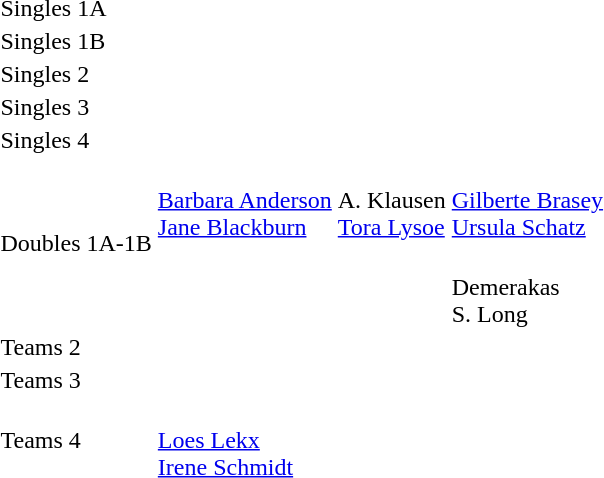<table>
<tr>
<td rowspan="2">Singles 1A<br></td>
<td rowspan="2"></td>
<td rowspan="2"></td>
<td></td>
</tr>
<tr>
<td></td>
</tr>
<tr>
<td rowspan="2">Singles 1B<br></td>
<td rowspan="2"></td>
<td rowspan="2"></td>
<td></td>
</tr>
<tr>
<td></td>
</tr>
<tr>
<td rowspan="2">Singles 2<br></td>
<td rowspan="2"></td>
<td rowspan="2"></td>
<td></td>
</tr>
<tr>
<td></td>
</tr>
<tr>
<td rowspan="2">Singles 3<br></td>
<td rowspan="2"></td>
<td rowspan="2"></td>
<td></td>
</tr>
<tr>
<td></td>
</tr>
<tr>
<td rowspan="2">Singles 4<br></td>
<td rowspan="2"></td>
<td rowspan="2"></td>
<td></td>
</tr>
<tr>
<td></td>
</tr>
<tr>
<td rowspan="2">Doubles 1A-1B<br></td>
<td rowspan="2" valign=top> <br> <a href='#'>Barbara Anderson</a> <br> <a href='#'>Jane Blackburn</a></td>
<td rowspan="2" valign=top> <br> A. Klausen <br> <a href='#'>Tora Lysoe</a></td>
<td valign=top> <br> <a href='#'>Gilberte Brasey</a> <br> <a href='#'>Ursula Schatz</a></td>
</tr>
<tr>
<td valign=top> <br> Demerakas <br> S. Long</td>
</tr>
<tr>
<td rowspan="2">Teams 2<br></td>
<td rowspan="2"></td>
<td rowspan="2"></td>
<td></td>
</tr>
<tr>
<td></td>
</tr>
<tr>
<td rowspan="2">Teams 3<br></td>
<td rowspan="2"></td>
<td rowspan="2"></td>
<td></td>
</tr>
<tr>
<td></td>
</tr>
<tr>
<td>Teams 4<br></td>
<td><br><a href='#'>Loes Lekx</a><br><a href='#'>Irene Schmidt</a></td>
<td></td>
<td></td>
</tr>
</table>
